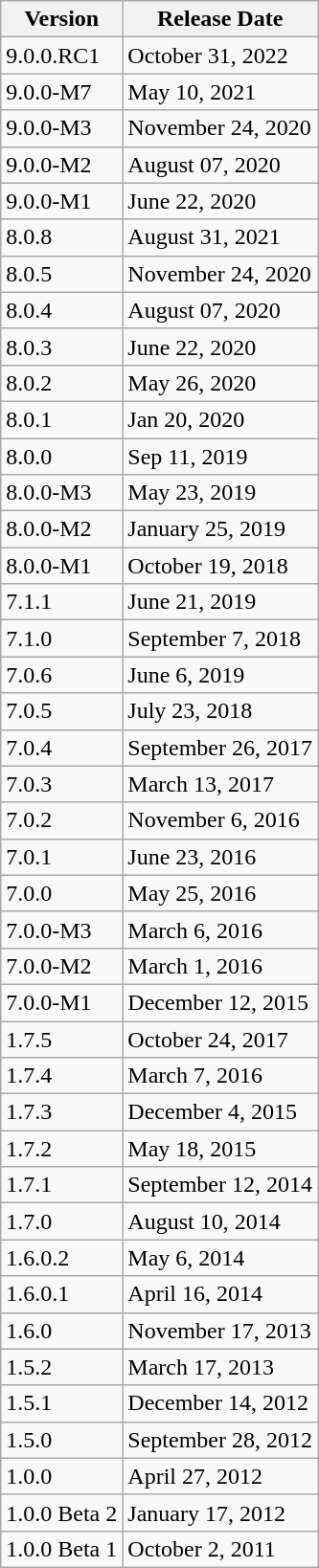<table class="wikitable mw-collapsible mw-collapsed">
<tr>
<th>Version</th>
<th>Release Date</th>
</tr>
<tr>
<td>9.0.0.RC1</td>
<td>October 31, 2022</td>
</tr>
<tr>
<td>9.0.0-M7</td>
<td>May 10, 2021</td>
</tr>
<tr>
<td>9.0.0-M3</td>
<td>November 24, 2020</td>
</tr>
<tr>
<td>9.0.0-M2</td>
<td>August 07, 2020</td>
</tr>
<tr>
<td>9.0.0-M1</td>
<td>June 22, 2020</td>
</tr>
<tr>
<td>8.0.8</td>
<td>August 31, 2021</td>
</tr>
<tr>
<td>8.0.5</td>
<td>November 24, 2020</td>
</tr>
<tr>
<td>8.0.4</td>
<td>August 07, 2020</td>
</tr>
<tr>
<td>8.0.3</td>
<td>June 22, 2020</td>
</tr>
<tr>
<td>8.0.2</td>
<td>May 26, 2020</td>
</tr>
<tr>
<td>8.0.1</td>
<td>Jan 20, 2020</td>
</tr>
<tr>
<td>8.0.0</td>
<td>Sep 11, 2019</td>
</tr>
<tr>
<td>8.0.0-M3</td>
<td>May 23, 2019</td>
</tr>
<tr>
<td>8.0.0-M2</td>
<td>January 25, 2019</td>
</tr>
<tr>
<td>8.0.0-M1</td>
<td>October 19, 2018</td>
</tr>
<tr>
<td>7.1.1</td>
<td>June 21, 2019</td>
</tr>
<tr>
<td>7.1.0</td>
<td>September 7, 2018</td>
</tr>
<tr>
<td>7.0.6</td>
<td>June 6, 2019</td>
</tr>
<tr>
<td>7.0.5</td>
<td>July 23, 2018</td>
</tr>
<tr>
<td>7.0.4</td>
<td>September 26, 2017</td>
</tr>
<tr>
<td>7.0.3</td>
<td>March 13, 2017</td>
</tr>
<tr>
<td>7.0.2</td>
<td>November 6, 2016</td>
</tr>
<tr>
<td>7.0.1</td>
<td>June 23, 2016</td>
</tr>
<tr>
<td>7.0.0</td>
<td>May 25, 2016</td>
</tr>
<tr>
<td>7.0.0-M3</td>
<td>March 6, 2016</td>
</tr>
<tr>
<td>7.0.0-M2</td>
<td>March 1, 2016</td>
</tr>
<tr>
<td>7.0.0-M1</td>
<td>December 12, 2015</td>
</tr>
<tr>
<td>1.7.5</td>
<td>October 24, 2017</td>
</tr>
<tr>
<td>1.7.4</td>
<td>March 7, 2016</td>
</tr>
<tr>
<td>1.7.3</td>
<td>December 4, 2015</td>
</tr>
<tr>
<td>1.7.2</td>
<td>May 18, 2015</td>
</tr>
<tr>
<td>1.7.1</td>
<td>September 12, 2014</td>
</tr>
<tr>
<td>1.7.0</td>
<td>August 10, 2014</td>
</tr>
<tr>
<td>1.6.0.2</td>
<td>May 6, 2014</td>
</tr>
<tr>
<td>1.6.0.1</td>
<td>April 16, 2014</td>
</tr>
<tr>
<td>1.6.0</td>
<td>November 17, 2013</td>
</tr>
<tr>
<td>1.5.2</td>
<td>March 17, 2013</td>
</tr>
<tr>
<td>1.5.1</td>
<td>December 14, 2012</td>
</tr>
<tr>
<td>1.5.0</td>
<td>September 28, 2012</td>
</tr>
<tr>
<td>1.0.0</td>
<td>April 27, 2012</td>
</tr>
<tr>
<td>1.0.0 Beta 2</td>
<td>January 17, 2012</td>
</tr>
<tr>
<td>1.0.0 Beta 1</td>
<td>October 2, 2011</td>
</tr>
</table>
